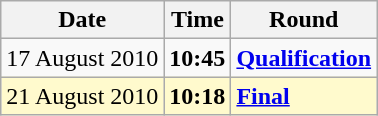<table class="wikitable">
<tr>
<th>Date</th>
<th>Time</th>
<th>Round</th>
</tr>
<tr>
<td>17 August 2010</td>
<td><strong>10:45</strong></td>
<td><strong><a href='#'>Qualification</a></strong></td>
</tr>
<tr style=background:lemonchiffon>
<td>21 August 2010</td>
<td><strong>10:18</strong></td>
<td><strong><a href='#'>Final</a></strong></td>
</tr>
</table>
